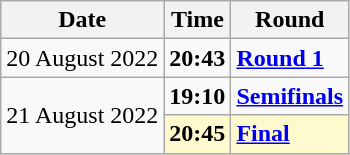<table class="wikitable">
<tr>
<th>Date</th>
<th>Time</th>
<th>Round</th>
</tr>
<tr>
<td>20 August 2022</td>
<td><strong>20:43</strong></td>
<td><strong><a href='#'>Round 1</a></strong></td>
</tr>
<tr>
<td rowspan=2>21 August 2022</td>
<td><strong>19:10</strong></td>
<td><strong><a href='#'>Semifinals</a></strong></td>
</tr>
<tr style=background:lemonchiffon>
<td><strong>20:45</strong></td>
<td><strong><a href='#'>Final</a></strong></td>
</tr>
</table>
